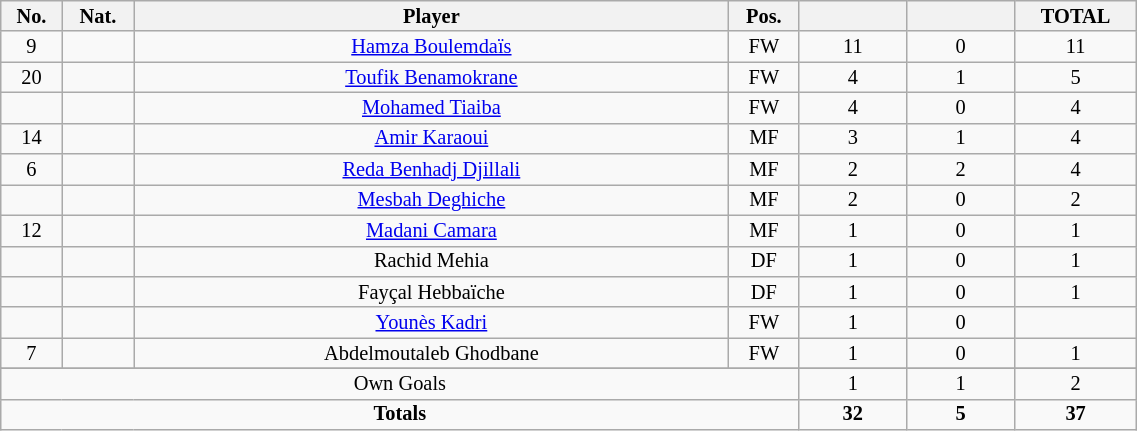<table class="wikitable sortable alternance"  style="font-size:85%; text-align:center; line-height:14px; width:60%;">
<tr>
<th width=10>No.</th>
<th width=10>Nat.</th>
<th width=250>Player</th>
<th width=10>Pos.</th>
<th width=40></th>
<th width=40></th>
<th width=10>TOTAL</th>
</tr>
<tr>
<td>9</td>
<td></td>
<td><a href='#'>Hamza Boulemdaïs</a></td>
<td>FW</td>
<td>11</td>
<td>0</td>
<td>11</td>
</tr>
<tr>
<td>20</td>
<td></td>
<td><a href='#'>Toufik Benamokrane</a></td>
<td>FW</td>
<td>4</td>
<td>1</td>
<td>5</td>
</tr>
<tr>
<td></td>
<td></td>
<td><a href='#'>Mohamed Tiaiba</a></td>
<td>FW</td>
<td>4</td>
<td>0</td>
<td>4</td>
</tr>
<tr>
<td>14</td>
<td></td>
<td><a href='#'>Amir Karaoui</a></td>
<td>MF</td>
<td>3</td>
<td>1</td>
<td>4</td>
</tr>
<tr>
<td>6</td>
<td></td>
<td><a href='#'>Reda Benhadj Djillali</a></td>
<td>MF</td>
<td>2</td>
<td>2</td>
<td>4</td>
</tr>
<tr>
<td></td>
<td></td>
<td><a href='#'>Mesbah Deghiche</a></td>
<td>MF</td>
<td>2</td>
<td>0</td>
<td>2</td>
</tr>
<tr>
<td>12</td>
<td></td>
<td><a href='#'>Madani Camara</a></td>
<td>MF</td>
<td>1</td>
<td>0</td>
<td>1</td>
</tr>
<tr>
<td></td>
<td></td>
<td>Rachid Mehia</td>
<td>DF</td>
<td>1</td>
<td>0</td>
<td>1</td>
</tr>
<tr>
<td></td>
<td></td>
<td>Fayçal Hebbaïche</td>
<td>DF</td>
<td>1</td>
<td>0</td>
<td>1</td>
</tr>
<tr>
<td></td>
<td></td>
<td><a href='#'>Younès Kadri</a></td>
<td>FW</td>
<td>1</td>
<td>0</td>
<td></td>
</tr>
<tr>
<td>7</td>
<td></td>
<td>Abdelmoutaleb Ghodbane</td>
<td>FW</td>
<td>1</td>
<td>0</td>
<td>1</td>
</tr>
<tr>
</tr>
<tr class="sortbottom">
<td colspan="4">Own Goals</td>
<td>1</td>
<td>1</td>
<td>2</td>
</tr>
<tr class="sortbottom">
<td colspan="4"><strong>Totals</strong></td>
<td><strong>32</strong></td>
<td><strong>5</strong></td>
<td><strong>37</strong></td>
</tr>
</table>
